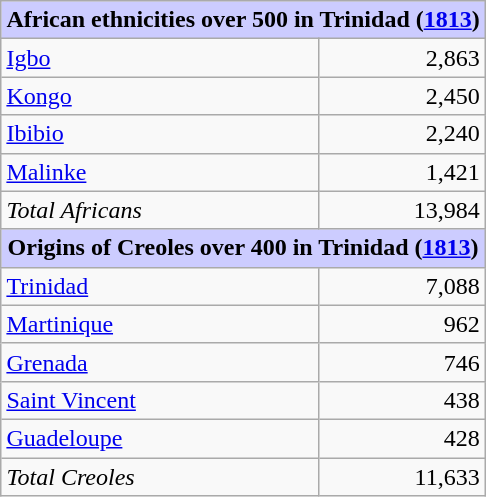<table class="wikitable" style="float:right; margin-left:15px; margin-top:0;">
<tr>
<th style="background:#ccf;" colspan="3">African ethnicities over 500 in Trinidad (<a href='#'>1813</a>)</th>
</tr>
<tr>
<td colspan="2" style="border-bottom:0;"><a href='#'>Igbo</a></td>
<td align=right>2,863</td>
</tr>
<tr>
<td colspan=2><a href='#'>Kongo</a></td>
<td align=right>2,450</td>
</tr>
<tr>
<td colspan=2><a href='#'>Ibibio</a></td>
<td align=right>2,240</td>
</tr>
<tr>
<td colspan=2><a href='#'>Malinke</a></td>
<td align=right>1,421</td>
</tr>
<tr>
<td colspan=2><em>Total Africans</em></td>
<td align=right>13,984</td>
</tr>
<tr>
<th style="background:#ccf;" colspan="3">Origins of Creoles over 400 in Trinidad (<a href='#'>1813</a>)</th>
</tr>
<tr>
<td colspan="2" style="border-bottom:0;"><a href='#'>Trinidad</a></td>
<td align=right>7,088</td>
</tr>
<tr>
<td colspan="2" style="border-bottom:0;"><a href='#'>Martinique</a></td>
<td align=right>962</td>
</tr>
<tr>
<td colspan="2" style="border-bottom:0;"><a href='#'>Grenada</a></td>
<td align=right>746</td>
</tr>
<tr>
<td colspan="2" style="border-bottom:0;"><a href='#'>Saint Vincent</a></td>
<td align=right>438</td>
</tr>
<tr>
<td colspan="2" style="border-bottom:0;"><a href='#'>Guadeloupe</a></td>
<td align=right>428</td>
</tr>
<tr>
<td colspan=2><em>Total Creoles</em></td>
<td align=right>11,633</td>
</tr>
</table>
